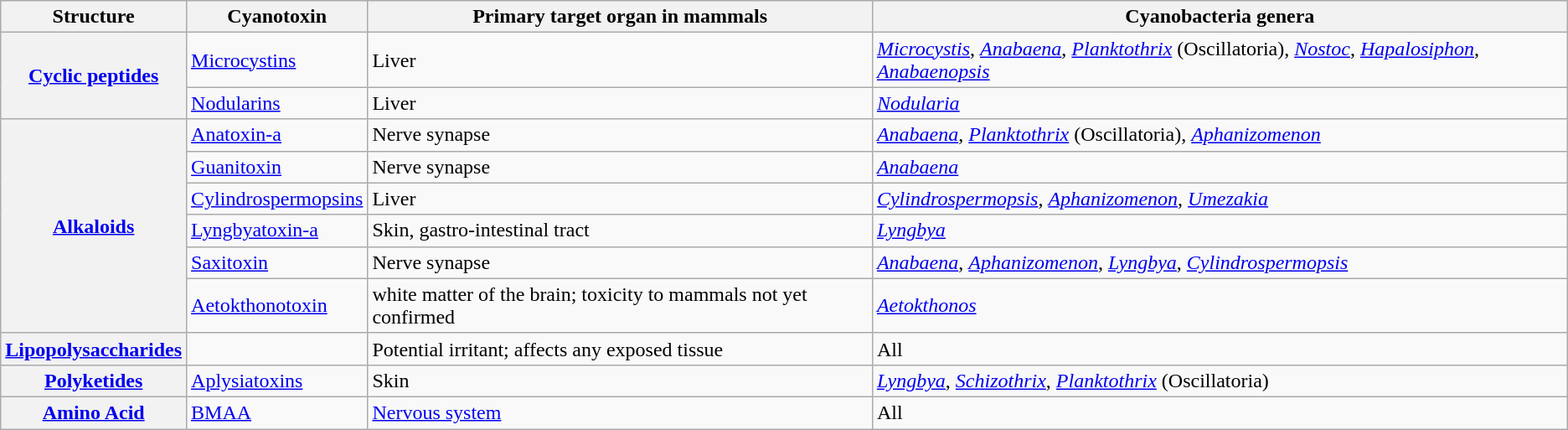<table class="wikitable">
<tr>
<th>Structure</th>
<th>Cyanotoxin</th>
<th>Primary target organ in mammals</th>
<th>Cyanobacteria genera</th>
</tr>
<tr>
<th rowspan="2"><a href='#'>Cyclic peptides</a></th>
<td><a href='#'>Microcystins</a></td>
<td>Liver</td>
<td><em><a href='#'>Microcystis</a></em>, <em><a href='#'>Anabaena</a></em>, <em><a href='#'>Planktothrix</a></em> (Oscillatoria), <em><a href='#'>Nostoc</a></em>, <em><a href='#'>Hapalosiphon</a></em>, <em><a href='#'>Anabaenopsis</a></em></td>
</tr>
<tr>
<td><a href='#'>Nodularins</a></td>
<td>Liver</td>
<td><em><a href='#'>Nodularia</a></em></td>
</tr>
<tr>
<th rowspan="6"><a href='#'>Alkaloids</a></th>
<td><a href='#'>Anatoxin-a</a></td>
<td>Nerve synapse</td>
<td><em><a href='#'>Anabaena</a></em>, <em><a href='#'>Planktothrix</a></em> (Oscillatoria), <em><a href='#'>Aphanizomenon</a></em></td>
</tr>
<tr>
<td><a href='#'>Guanitoxin</a></td>
<td>Nerve synapse</td>
<td><em><a href='#'>Anabaena</a></em></td>
</tr>
<tr>
<td><a href='#'>Cylindrospermopsins</a></td>
<td>Liver</td>
<td><em><a href='#'>Cylindrospermopsis</a></em>, <em><a href='#'>Aphanizomenon</a></em>, <em><a href='#'>Umezakia</a></em></td>
</tr>
<tr>
<td><a href='#'>Lyngbyatoxin-a</a></td>
<td>Skin, gastro-intestinal tract</td>
<td><em><a href='#'>Lyngbya</a></em></td>
</tr>
<tr>
<td><a href='#'>Saxitoxin</a></td>
<td>Nerve synapse</td>
<td><em><a href='#'>Anabaena</a></em>, <em><a href='#'>Aphanizomenon</a></em>, <em><a href='#'>Lyngbya</a></em>, <em><a href='#'>Cylindrospermopsis</a></em></td>
</tr>
<tr>
<td><a href='#'>Aetokthonotoxin</a></td>
<td>white matter of the brain; toxicity to mammals not yet confirmed</td>
<td><em><a href='#'>Aetokthonos</a></em></td>
</tr>
<tr>
<th rowspan="1"><a href='#'>Lipopolysaccharides</a></th>
<td></td>
<td>Potential irritant; affects any exposed tissue</td>
<td>All</td>
</tr>
<tr>
<th><a href='#'>Polyketides</a></th>
<td><a href='#'>Aplysiatoxins</a></td>
<td>Skin</td>
<td><em><a href='#'>Lyngbya</a></em>, <em><a href='#'>Schizothrix</a></em>, <em><a href='#'>Planktothrix</a></em> (Oscillatoria)</td>
</tr>
<tr>
<th><a href='#'>Amino Acid</a></th>
<td><a href='#'>BMAA</a></td>
<td><a href='#'>Nervous system</a></td>
<td>All</td>
</tr>
</table>
